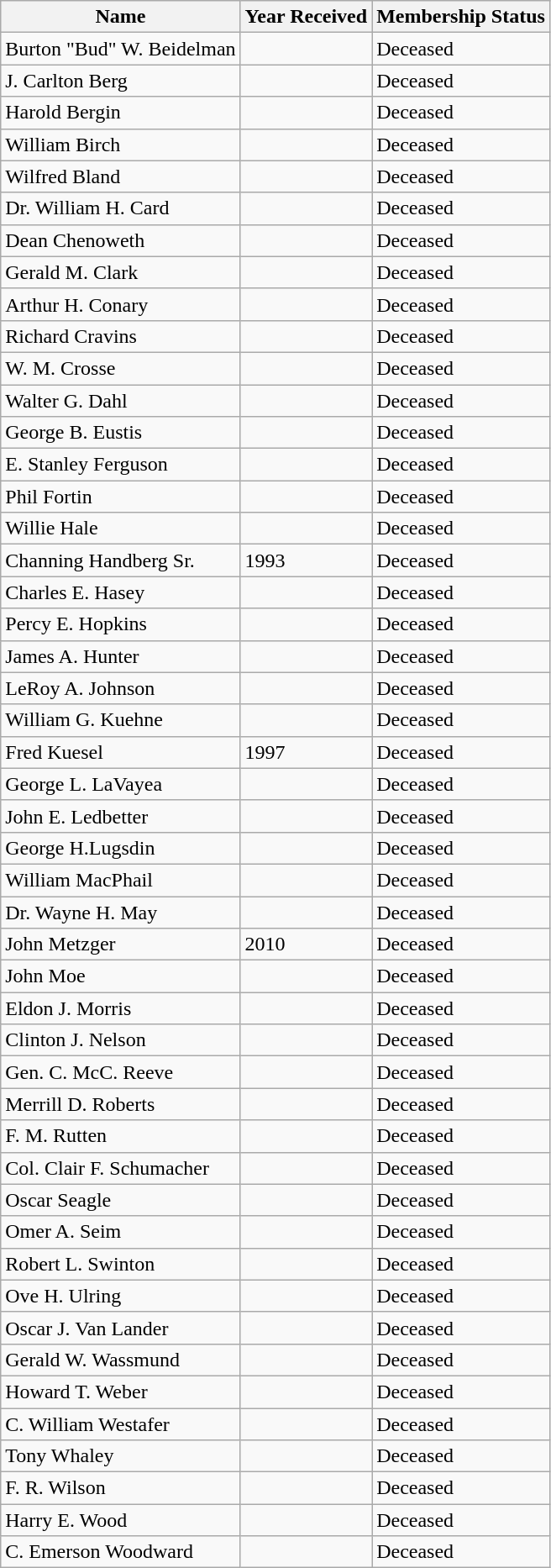<table class="wikitable mw-collapsible">
<tr>
<th>Name</th>
<th>Year Received</th>
<th>Membership Status</th>
</tr>
<tr>
<td>Burton "Bud" W. Beidelman</td>
<td></td>
<td>Deceased</td>
</tr>
<tr>
<td>J. Carlton Berg</td>
<td></td>
<td>Deceased</td>
</tr>
<tr>
<td>Harold Bergin</td>
<td></td>
<td>Deceased</td>
</tr>
<tr>
<td>William Birch</td>
<td></td>
<td>Deceased</td>
</tr>
<tr>
<td>Wilfred Bland</td>
<td></td>
<td>Deceased</td>
</tr>
<tr>
<td>Dr. William H. Card</td>
<td></td>
<td>Deceased</td>
</tr>
<tr>
<td>Dean Chenoweth</td>
<td></td>
<td>Deceased</td>
</tr>
<tr>
<td>Gerald M. Clark</td>
<td></td>
<td>Deceased</td>
</tr>
<tr>
<td>Arthur H. Conary</td>
<td></td>
<td>Deceased</td>
</tr>
<tr>
<td>Richard Cravins</td>
<td></td>
<td>Deceased</td>
</tr>
<tr>
<td>W. M. Crosse</td>
<td></td>
<td>Deceased</td>
</tr>
<tr>
<td>Walter G. Dahl</td>
<td></td>
<td>Deceased</td>
</tr>
<tr>
<td>George B. Eustis</td>
<td></td>
<td>Deceased</td>
</tr>
<tr>
<td>E. Stanley Ferguson</td>
<td></td>
<td>Deceased</td>
</tr>
<tr>
<td>Phil Fortin</td>
<td></td>
<td>Deceased</td>
</tr>
<tr>
<td>Willie Hale</td>
<td></td>
<td>Deceased</td>
</tr>
<tr>
<td>Channing Handberg Sr.</td>
<td>1993</td>
<td>Deceased</td>
</tr>
<tr>
<td>Charles E. Hasey</td>
<td></td>
<td>Deceased</td>
</tr>
<tr>
<td>Percy E. Hopkins</td>
<td></td>
<td>Deceased</td>
</tr>
<tr>
<td>James A. Hunter</td>
<td></td>
<td>Deceased</td>
</tr>
<tr>
<td>LeRoy A. Johnson</td>
<td></td>
<td>Deceased</td>
</tr>
<tr>
<td>William G. Kuehne</td>
<td></td>
<td>Deceased</td>
</tr>
<tr>
<td>Fred Kuesel</td>
<td>1997</td>
<td>Deceased</td>
</tr>
<tr>
<td>George L. LaVayea</td>
<td></td>
<td>Deceased</td>
</tr>
<tr>
<td>John E. Ledbetter</td>
<td></td>
<td>Deceased</td>
</tr>
<tr>
<td>George H.Lugsdin</td>
<td></td>
<td>Deceased</td>
</tr>
<tr>
<td>William MacPhail</td>
<td></td>
<td>Deceased</td>
</tr>
<tr>
<td>Dr. Wayne H. May</td>
<td></td>
<td>Deceased</td>
</tr>
<tr>
<td>John Metzger</td>
<td>2010</td>
<td>Deceased</td>
</tr>
<tr>
<td>John Moe</td>
<td></td>
<td>Deceased</td>
</tr>
<tr>
<td>Eldon J. Morris</td>
<td></td>
<td>Deceased</td>
</tr>
<tr>
<td>Clinton J. Nelson</td>
<td></td>
<td>Deceased</td>
</tr>
<tr>
<td>Gen. C. McC. Reeve</td>
<td></td>
<td>Deceased</td>
</tr>
<tr>
<td>Merrill D. Roberts</td>
<td></td>
<td>Deceased</td>
</tr>
<tr>
<td>F. M. Rutten</td>
<td></td>
<td>Deceased</td>
</tr>
<tr>
<td>Col. Clair F. Schumacher</td>
<td></td>
<td>Deceased</td>
</tr>
<tr>
<td>Oscar Seagle</td>
<td></td>
<td>Deceased</td>
</tr>
<tr>
<td>Omer A. Seim</td>
<td></td>
<td>Deceased</td>
</tr>
<tr>
<td>Robert L. Swinton</td>
<td></td>
<td>Deceased</td>
</tr>
<tr>
<td>Ove H. Ulring</td>
<td></td>
<td>Deceased</td>
</tr>
<tr>
<td>Oscar J. Van Lander</td>
<td></td>
<td>Deceased</td>
</tr>
<tr>
<td>Gerald W. Wassmund</td>
<td></td>
<td>Deceased</td>
</tr>
<tr>
<td>Howard T. Weber</td>
<td></td>
<td>Deceased</td>
</tr>
<tr>
<td>C. William Westafer</td>
<td></td>
<td>Deceased</td>
</tr>
<tr>
<td>Tony Whaley</td>
<td></td>
<td>Deceased</td>
</tr>
<tr>
<td>F. R. Wilson</td>
<td></td>
<td>Deceased</td>
</tr>
<tr>
<td>Harry E. Wood</td>
<td></td>
<td>Deceased</td>
</tr>
<tr>
<td>C. Emerson Woodward</td>
<td></td>
<td>Deceased</td>
</tr>
</table>
